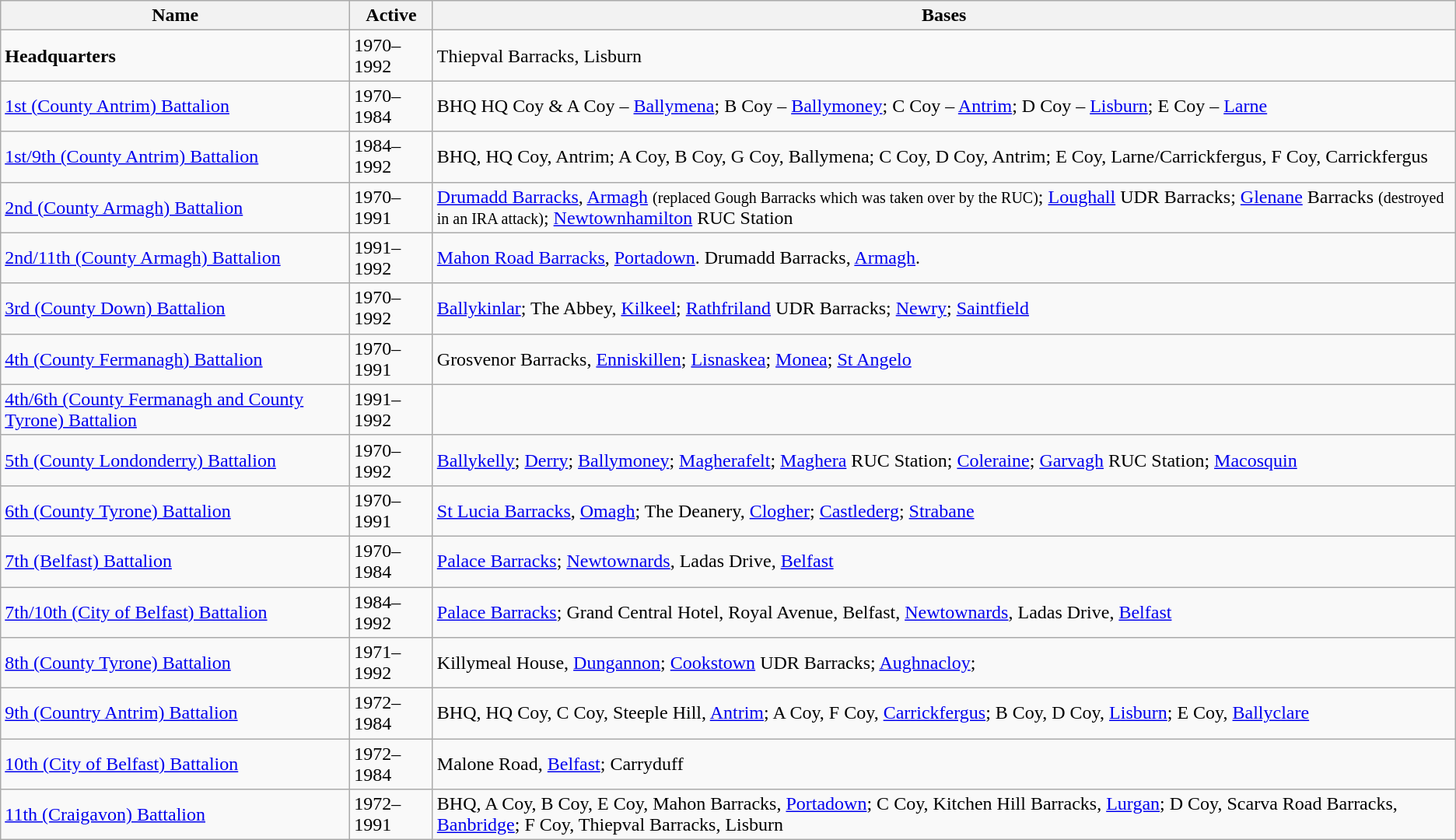<table class="wikitable">
<tr>
<th>Name</th>
<th>Active</th>
<th>Bases</th>
</tr>
<tr>
<td><strong>Headquarters</strong></td>
<td>1970–1992</td>
<td>Thiepval Barracks, Lisburn</td>
</tr>
<tr>
<td><a href='#'>1st (County Antrim) Battalion</a></td>
<td>1970–1984</td>
<td>BHQ HQ Coy & A Coy – <a href='#'>Ballymena</a>; B Coy – <a href='#'>Ballymoney</a>; C Coy – <a href='#'>Antrim</a>; D Coy – <a href='#'>Lisburn</a>; E Coy – <a href='#'>Larne</a></td>
</tr>
<tr>
<td><a href='#'>1st/9th (County Antrim) Battalion</a></td>
<td>1984–1992</td>
<td>BHQ, HQ Coy, Antrim; A Coy, B Coy, G Coy, Ballymena; C Coy, D Coy, Antrim; E Coy, Larne/Carrickfergus, F Coy, Carrickfergus</td>
</tr>
<tr>
<td><a href='#'>2nd (County Armagh) Battalion</a></td>
<td>1970–1991</td>
<td><a href='#'>Drumadd Barracks</a>, <a href='#'>Armagh</a> <small>(replaced Gough Barracks which was taken over by the RUC)</small>; <a href='#'>Loughall</a> UDR Barracks; <a href='#'>Glenane</a> Barracks <small>(destroyed in an IRA attack)</small>; <a href='#'>Newtownhamilton</a> RUC Station</td>
</tr>
<tr>
<td><a href='#'>2nd/11th (County Armagh) Battalion</a></td>
<td>1991–1992</td>
<td><a href='#'>Mahon Road Barracks</a>, <a href='#'>Portadown</a>. Drumadd Barracks, <a href='#'>Armagh</a>.</td>
</tr>
<tr>
<td><a href='#'>3rd (County Down) Battalion</a></td>
<td>1970–1992</td>
<td><a href='#'>Ballykinlar</a>; The Abbey, <a href='#'>Kilkeel</a>; <a href='#'>Rathfriland</a> UDR Barracks; <a href='#'>Newry</a>; <a href='#'>Saintfield</a></td>
</tr>
<tr>
<td><a href='#'>4th (County Fermanagh) Battalion</a></td>
<td>1970–1991</td>
<td>Grosvenor Barracks, <a href='#'>Enniskillen</a>; <a href='#'>Lisnaskea</a>; <a href='#'>Monea</a>; <a href='#'>St Angelo</a></td>
</tr>
<tr>
<td><a href='#'>4th/6th (County Fermanagh and County Tyrone) Battalion</a></td>
<td>1991–1992</td>
<td></td>
</tr>
<tr>
<td><a href='#'>5th (County Londonderry) Battalion</a></td>
<td>1970–1992</td>
<td><a href='#'>Ballykelly</a>; <a href='#'>Derry</a>; <a href='#'>Ballymoney</a>; <a href='#'>Magherafelt</a>; <a href='#'>Maghera</a> RUC Station; <a href='#'>Coleraine</a>; <a href='#'>Garvagh</a> RUC Station; <a href='#'>Macosquin</a></td>
</tr>
<tr>
<td><a href='#'>6th (County Tyrone) Battalion</a></td>
<td>1970–1991</td>
<td><a href='#'>St Lucia Barracks</a>, <a href='#'>Omagh</a>; The Deanery, <a href='#'>Clogher</a>;  <a href='#'>Castlederg</a>; <a href='#'>Strabane</a></td>
</tr>
<tr>
<td><a href='#'>7th (Belfast) Battalion</a></td>
<td>1970–1984</td>
<td><a href='#'>Palace Barracks</a>; <a href='#'>Newtownards</a>, Ladas Drive, <a href='#'>Belfast</a></td>
</tr>
<tr>
<td><a href='#'>7th/10th (City of Belfast) Battalion</a></td>
<td>1984–1992</td>
<td><a href='#'>Palace Barracks</a>; Grand Central Hotel, Royal Avenue, Belfast, <a href='#'>Newtownards</a>, Ladas Drive, <a href='#'>Belfast</a></td>
</tr>
<tr>
<td><a href='#'>8th (County Tyrone) Battalion</a></td>
<td>1971–1992</td>
<td>Killymeal House, <a href='#'>Dungannon</a>; <a href='#'>Cookstown</a> UDR Barracks; <a href='#'>Aughnacloy</a>;</td>
</tr>
<tr>
<td><a href='#'>9th (Country Antrim) Battalion</a></td>
<td>1972–1984</td>
<td>BHQ, HQ Coy, C Coy, Steeple Hill, <a href='#'>Antrim</a>;  A Coy, F Coy, <a href='#'>Carrickfergus</a>; B Coy, D Coy, <a href='#'>Lisburn</a>; E Coy, <a href='#'>Ballyclare</a></td>
</tr>
<tr>
<td><a href='#'>10th (City of Belfast) Battalion</a></td>
<td>1972–1984</td>
<td>Malone Road, <a href='#'>Belfast</a>; Carryduff</td>
</tr>
<tr>
<td><a href='#'>11th (Craigavon) Battalion</a></td>
<td>1972–1991</td>
<td>BHQ, A Coy, B Coy, E Coy, Mahon Barracks, <a href='#'>Portadown</a>; C Coy, Kitchen Hill Barracks, <a href='#'>Lurgan</a>; D Coy, Scarva Road Barracks, <a href='#'>Banbridge</a>; F Coy, Thiepval Barracks, Lisburn</td>
</tr>
</table>
